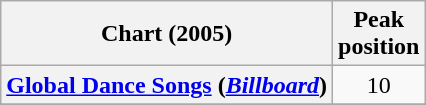<table class="wikitable sortable plainrowheaders" style="text-align:center">
<tr>
<th scope="col">Chart (2005)</th>
<th scope="col">Peak<br>position</th>
</tr>
<tr>
<th scope="row"><a href='#'>Global Dance Songs</a> (<em><a href='#'>Billboard</a></em>)</th>
<td>10</td>
</tr>
<tr>
</tr>
<tr>
</tr>
<tr>
</tr>
<tr>
</tr>
<tr>
</tr>
<tr>
</tr>
<tr>
</tr>
</table>
